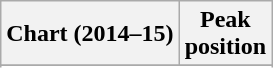<table class="wikitable sortable plainrowheaders">
<tr>
<th scope="col">Chart (2014–15)</th>
<th scope="col">Peak<br>position</th>
</tr>
<tr>
</tr>
<tr>
</tr>
<tr>
</tr>
<tr>
</tr>
<tr>
</tr>
<tr>
</tr>
<tr>
</tr>
<tr>
</tr>
<tr>
</tr>
</table>
